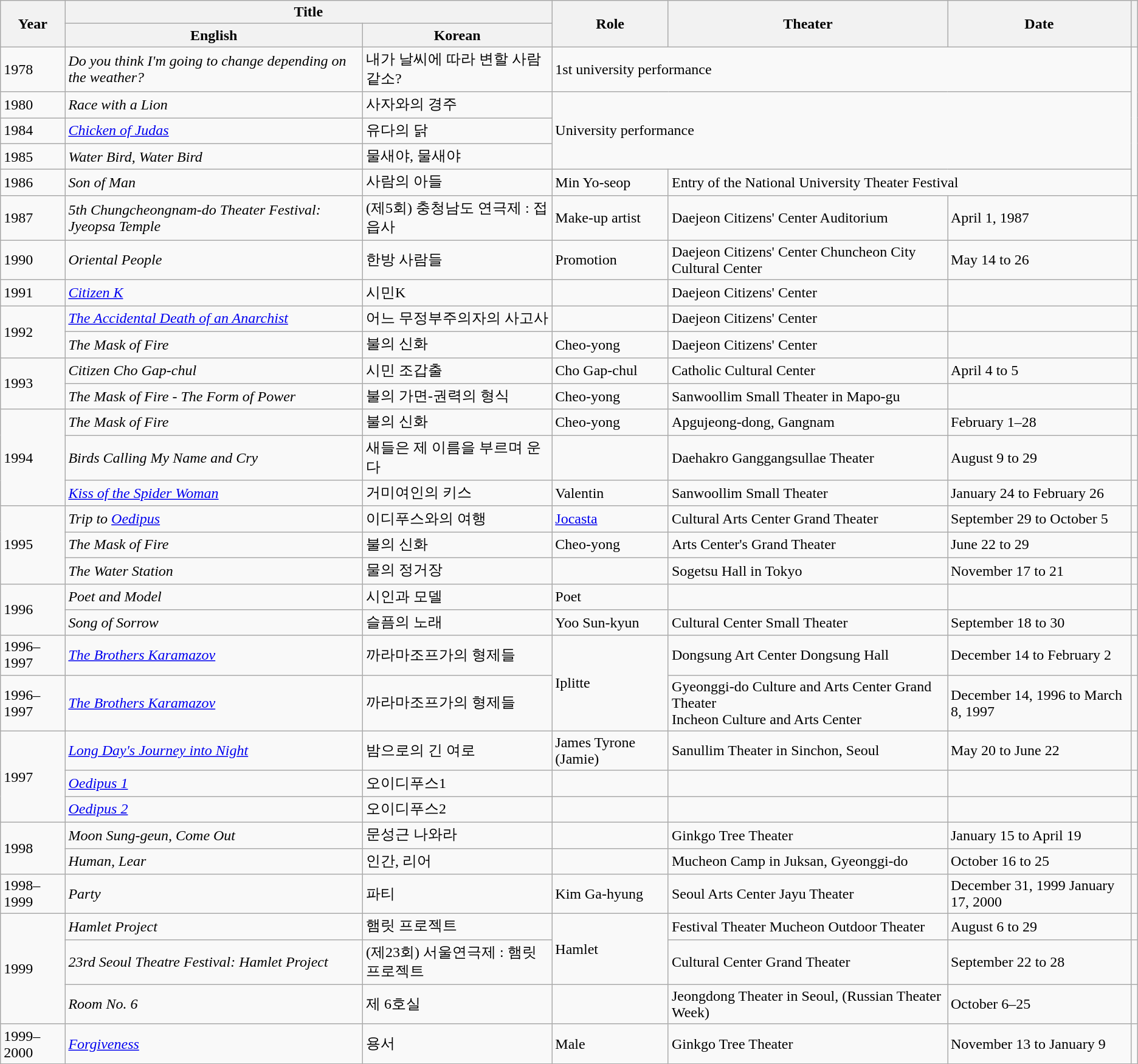<table class="wikitable sortable">
<tr>
<th rowspan="2">Year</th>
<th colspan="2">Title</th>
<th rowspan="2">Role</th>
<th rowspan="2">Theater</th>
<th rowspan="2">Date</th>
<th rowspan="2" class="unsortable"></th>
</tr>
<tr>
<th>English</th>
<th>Korean</th>
</tr>
<tr>
<td>1978</td>
<td><em>Do you think I'm going to change depending on the weather?</em></td>
<td>내가 날씨에 따라 변할 사람 같소?</td>
<td colspan="3">1st university performance</td>
<td rowspan="5"></td>
</tr>
<tr>
<td>1980</td>
<td><em>Race with a Lion</em></td>
<td>사자와의 경주</td>
<td colspan="3" rowspan="3">University performance</td>
</tr>
<tr>
<td>1984</td>
<td><em><a href='#'>Chicken of Judas</a></em></td>
<td>유다의 닭</td>
</tr>
<tr>
<td>1985</td>
<td><em>Water Bird, Water Bird</em></td>
<td>물새야, 물새야</td>
</tr>
<tr>
<td>1986</td>
<td><em>Son of Man</em></td>
<td>사람의 아들</td>
<td>Min Yo-seop</td>
<td colspan="2">Entry of the National University Theater Festival</td>
</tr>
<tr>
<td>1987</td>
<td><em>5th Chungcheongnam-do Theater Festival: Jyeopsa Temple</em></td>
<td>(제5회) 충청남도 연극제 : 접읍사</td>
<td>Make-up artist</td>
<td>Daejeon Citizens' Center Auditorium</td>
<td>April 1, 1987</td>
<td></td>
</tr>
<tr>
<td>1990</td>
<td><em>Oriental People</em></td>
<td>한방 사람들</td>
<td>Promotion</td>
<td>Daejeon Citizens' Center Chuncheon City Cultural Center</td>
<td>May 14 to 26</td>
<td></td>
</tr>
<tr>
<td>1991</td>
<td><a href='#'><em>Citizen K</em></a></td>
<td>시민K</td>
<td></td>
<td>Daejeon Citizens' Center</td>
<td></td>
<td></td>
</tr>
<tr>
<td rowspan="2">1992</td>
<td><em><a href='#'>The Accidental Death of an Anarchist</a></em></td>
<td>어느 무정부주의자의 사고사</td>
<td></td>
<td>Daejeon Citizens' Center</td>
<td></td>
<td></td>
</tr>
<tr>
<td><em>The Mask of Fire</em></td>
<td>불의 신화</td>
<td>Cheo-yong</td>
<td>Daejeon Citizens' Center</td>
<td></td>
<td></td>
</tr>
<tr>
<td rowspan="2">1993</td>
<td><em>Citizen Cho Gap-chul</em></td>
<td>시민 조갑출</td>
<td>Cho Gap-chul</td>
<td>Catholic Cultural Center</td>
<td>April 4 to 5</td>
<td></td>
</tr>
<tr>
<td><em>The Mask of Fire - The Form of Power</em></td>
<td>불의 가면-권력의 형식</td>
<td>Cheo-yong</td>
<td>Sanwoollim Small Theater in Mapo-gu</td>
<td></td>
<td></td>
</tr>
<tr>
<td rowspan="3">1994</td>
<td><em>The Mask of Fire</em></td>
<td>불의 신화</td>
<td>Cheo-yong</td>
<td>Apgujeong-dong, Gangnam</td>
<td>February 1–28</td>
<td></td>
</tr>
<tr>
<td><em>Birds Calling My Name and Cry</em></td>
<td>새들은 제 이름을 부르며 운다</td>
<td></td>
<td>Daehakro Ganggangsullae Theater</td>
<td>August 9 to 29</td>
<td></td>
</tr>
<tr>
<td><a href='#'><em>Kiss of the Spider Woman</em></a></td>
<td>거미여인의 키스</td>
<td>Valentin</td>
<td>Sanwoollim Small Theater</td>
<td>January 24 to February 26</td>
<td></td>
</tr>
<tr>
<td rowspan="3">1995</td>
<td><em>Trip to <a href='#'>Oedipus</a></em></td>
<td>이디푸스와의 여행</td>
<td><a href='#'>Jocasta</a></td>
<td>Cultural Arts Center Grand Theater</td>
<td>September 29 to October 5</td>
<td></td>
</tr>
<tr>
<td><em>The Mask of Fire</em></td>
<td>불의 신화</td>
<td>Cheo-yong</td>
<td>Arts Center's Grand Theater</td>
<td>June 22 to 29</td>
<td></td>
</tr>
<tr>
<td><em>The Water Station</em></td>
<td>물의 정거장</td>
<td></td>
<td>Sogetsu Hall in Tokyo</td>
<td>November 17 to 21</td>
<td></td>
</tr>
<tr>
<td rowspan="2">1996</td>
<td><em>Poet and Model</em></td>
<td>시인과 모델</td>
<td>Poet</td>
<td></td>
<td></td>
<td></td>
</tr>
<tr>
<td><em>Song of Sorrow</em></td>
<td>슬픔의 노래</td>
<td>Yoo Sun-kyun</td>
<td>Cultural Center Small Theater</td>
<td>September 18 to 30</td>
<td></td>
</tr>
<tr>
<td>1996–1997</td>
<td><em><a href='#'>The Brothers Karamazov</a></em></td>
<td>까라마조프가의 형제들</td>
<td rowspan="2">Iplitte</td>
<td>Dongsung Art Center Dongsung Hall</td>
<td>December 14 to February 2</td>
<td></td>
</tr>
<tr>
<td>1996–1997</td>
<td><em><a href='#'>The Brothers Karamazov</a></em></td>
<td>까라마조프가의 형제들</td>
<td>Gyeonggi-do Culture and Arts Center Grand Theater<br>Incheon Culture and Arts Center</td>
<td>December 14, 1996 to March 8, 1997</td>
<td></td>
</tr>
<tr>
<td rowspan="3">1997</td>
<td><em><a href='#'>Long Day's Journey into Night</a></em></td>
<td>밤으로의 긴 여로</td>
<td>James Tyrone (Jamie)</td>
<td>Sanullim Theater in Sinchon, Seoul</td>
<td>May 20 to June 22</td>
<td></td>
</tr>
<tr>
<td><em><a href='#'>Oedipus 1</a></em></td>
<td>오이디푸스1</td>
<td></td>
<td></td>
<td></td>
<td></td>
</tr>
<tr>
<td><em><a href='#'>Oedipus 2</a></em></td>
<td>오이디푸스2</td>
<td></td>
<td></td>
<td></td>
<td></td>
</tr>
<tr>
<td rowspan="2">1998</td>
<td><em>Moon Sung-geun, Come Out</em></td>
<td>문성근 나와라</td>
<td></td>
<td>Ginkgo Tree Theater</td>
<td>January 15 to April 19</td>
<td></td>
</tr>
<tr>
<td><em>Human, Lear</em></td>
<td>인간, 리어</td>
<td></td>
<td>Mucheon Camp in Juksan, Gyeonggi-do</td>
<td>October 16 to 25</td>
<td></td>
</tr>
<tr>
<td>1998–1999</td>
<td><em>Party</em></td>
<td>파티</td>
<td>Kim Ga-hyung</td>
<td>Seoul Arts Center Jayu Theater</td>
<td>December 31, 1999 January 17, 2000</td>
<td></td>
</tr>
<tr>
<td rowspan="3">1999</td>
<td><em>Hamlet Project</em></td>
<td>햄릿 프로젝트</td>
<td rowspan="2">Hamlet</td>
<td>Festival Theater Mucheon Outdoor Theater</td>
<td>August 6 to 29</td>
<td></td>
</tr>
<tr>
<td><em>23rd Seoul Theatre Festival: Hamlet Project</em></td>
<td>(제23회) 서울연극제 : 햄릿 프로젝트</td>
<td>Cultural Center Grand Theater</td>
<td>September 22 to 28</td>
<td></td>
</tr>
<tr>
<td><em>Room No. 6</em></td>
<td>제 6호실</td>
<td></td>
<td>Jeongdong Theater in Seoul, (Russian Theater Week)</td>
<td>October 6–25</td>
<td></td>
</tr>
<tr>
<td>1999–2000</td>
<td><em><a href='#'>Forgiveness</a></em></td>
<td>용서</td>
<td>Male</td>
<td>Ginkgo Tree Theater</td>
<td>November 13 to January 9</td>
<td></td>
</tr>
</table>
